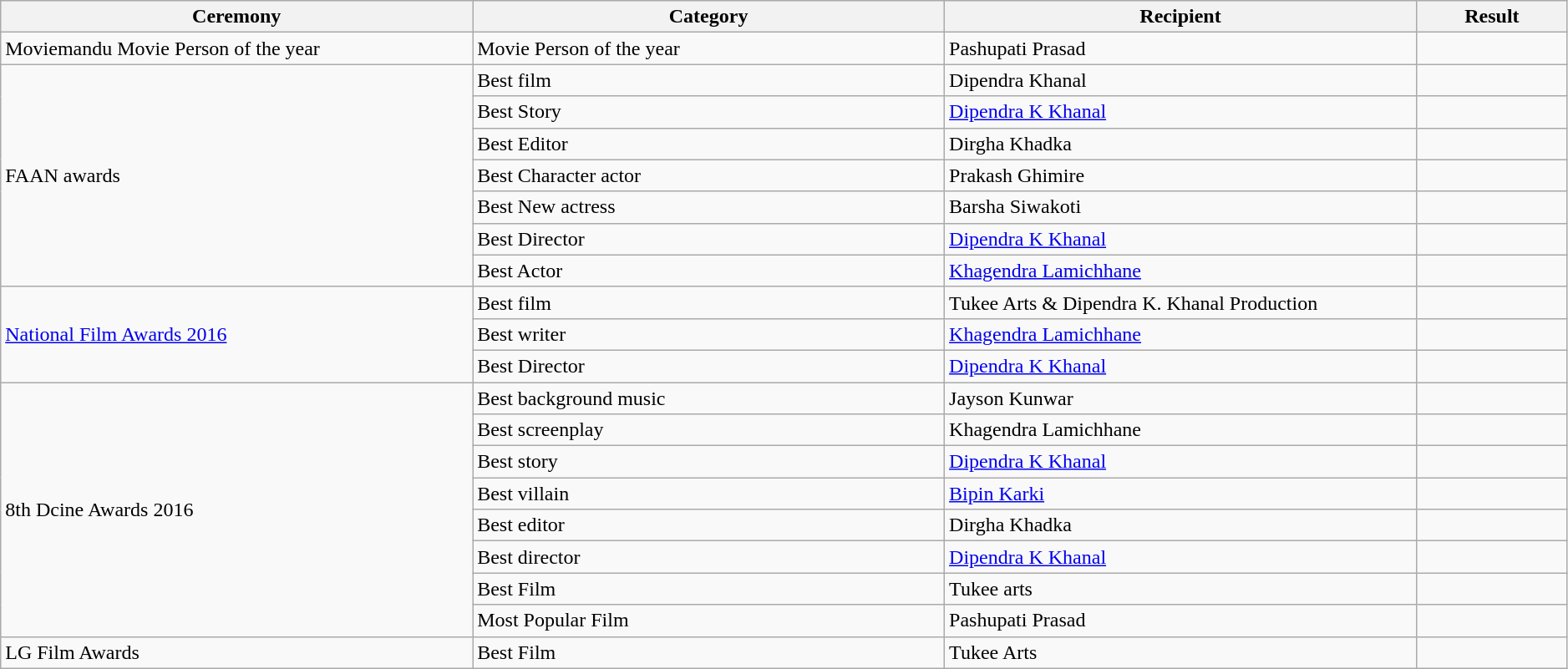<table class="wikitable mw-collapsible " style="width:99%;"  >
<tr>
<th style="width:25%;" scope="col">Ceremony</th>
<th style="width:25%;" scope="col">Category</th>
<th style="width:25%;" scope="col">Recipient</th>
<th style="width:8%;" scope="col">Result</th>
</tr>
<tr>
<td>Moviemandu Movie Person of the year</td>
<td>Movie Person of the year</td>
<td>Pashupati Prasad</td>
<td> </td>
</tr>
<tr>
<td rowspan="7">FAAN awards</td>
<td>Best film</td>
<td>Dipendra Khanal</td>
<td></td>
</tr>
<tr>
<td>Best Story</td>
<td><a href='#'>Dipendra K Khanal</a></td>
<td></td>
</tr>
<tr>
<td>Best Editor</td>
<td>Dirgha Khadka</td>
<td></td>
</tr>
<tr>
<td>Best Character actor</td>
<td>Prakash Ghimire</td>
<td></td>
</tr>
<tr>
<td>Best New actress</td>
<td>Barsha Siwakoti</td>
<td></td>
</tr>
<tr>
<td>Best Director</td>
<td><a href='#'>Dipendra K Khanal</a></td>
<td></td>
</tr>
<tr>
<td>Best Actor</td>
<td><a href='#'>Khagendra Lamichhane</a></td>
<td></td>
</tr>
<tr>
<td rowspan="3"><a href='#'>National Film Awards 2016</a></td>
<td>Best film</td>
<td>Tukee Arts & Dipendra K. Khanal Production</td>
<td></td>
</tr>
<tr>
<td>Best writer</td>
<td><a href='#'>Khagendra Lamichhane</a></td>
<td></td>
</tr>
<tr>
<td>Best Director</td>
<td><a href='#'>Dipendra K Khanal</a></td>
<td></td>
</tr>
<tr>
<td rowspan="8">8th Dcine Awards 2016</td>
<td>Best background music</td>
<td>Jayson Kunwar</td>
<td></td>
</tr>
<tr>
<td>Best screenplay</td>
<td>Khagendra Lamichhane</td>
<td></td>
</tr>
<tr>
<td>Best story</td>
<td><a href='#'>Dipendra K Khanal</a></td>
<td></td>
</tr>
<tr>
<td>Best villain</td>
<td><a href='#'>Bipin Karki</a></td>
<td></td>
</tr>
<tr>
<td>Best editor</td>
<td>Dirgha Khadka</td>
<td></td>
</tr>
<tr>
<td>Best director</td>
<td><a href='#'>Dipendra K Khanal</a></td>
<td></td>
</tr>
<tr>
<td>Best Film</td>
<td>Tukee arts</td>
<td></td>
</tr>
<tr>
<td>Most Popular Film</td>
<td>Pashupati Prasad</td>
<td></td>
</tr>
<tr>
<td>LG Film Awards</td>
<td>Best Film</td>
<td>Tukee Arts</td>
<td></td>
</tr>
</table>
